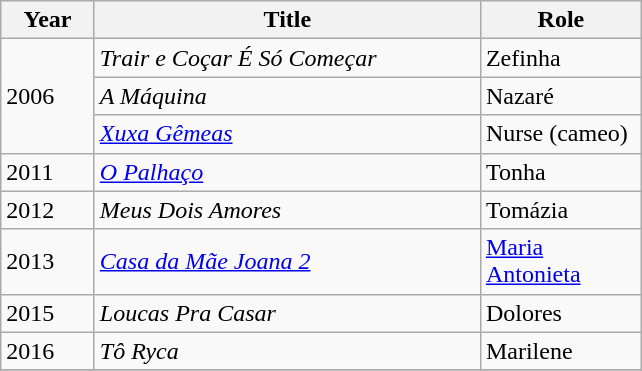<table class="wikitable sortable">
<tr>
<th width=055>Year</th>
<th width=250>Title</th>
<th width=100>Role</th>
</tr>
<tr>
<td rowspan=3>2006</td>
<td><em>Trair e Coçar É Só Começar</em></td>
<td>Zefinha</td>
</tr>
<tr>
<td><em>A Máquina</em></td>
<td>Nazaré</td>
</tr>
<tr>
<td><em><a href='#'>Xuxa Gêmeas</a></em></td>
<td>Nurse (cameo)</td>
</tr>
<tr>
<td>2011</td>
<td><em><a href='#'>O Palhaço</a></em></td>
<td>Tonha</td>
</tr>
<tr>
<td>2012</td>
<td><em>Meus Dois Amores</em></td>
<td>Tomázia</td>
</tr>
<tr>
<td>2013</td>
<td><em><a href='#'>Casa da Mãe Joana 2</a></em></td>
<td><a href='#'>Maria Antonieta</a></td>
</tr>
<tr>
<td>2015</td>
<td><em>Loucas Pra Casar</em></td>
<td>Dolores</td>
</tr>
<tr>
<td>2016</td>
<td><em>Tô Ryca</em></td>
<td>Marilene</td>
</tr>
<tr>
</tr>
</table>
